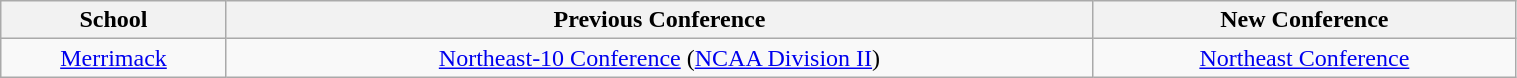<table class="wikitable sortable" style="width:80%; font-size:100%; text-align:center;">
<tr>
<th><strong>School</strong></th>
<th><strong>Previous Conference</strong></th>
<th><strong>New Conference</strong></th>
</tr>
<tr>
<td><a href='#'>Merrimack</a></td>
<td><a href='#'>Northeast-10 Conference</a> (<a href='#'>NCAA Division II</a>)</td>
<td><a href='#'>Northeast Conference</a></td>
</tr>
</table>
